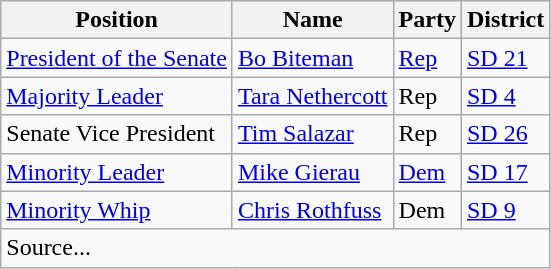<table class=wikitable>
<tr>
<th>Position</th>
<th>Name</th>
<th>Party</th>
<th>District</th>
</tr>
<tr>
<td><a href='#'>President of the Senate</a></td>
<td><a href='#'>Bo Biteman</a></td>
<td><a href='#'>Rep</a></td>
<td><a href='#'>SD 21</a></td>
</tr>
<tr>
<td><a href='#'>Majority Leader</a></td>
<td><a href='#'>Tara Nethercott</a></td>
<td>Rep</td>
<td><a href='#'>SD 4</a></td>
</tr>
<tr>
<td>Senate Vice President</td>
<td><a href='#'>Tim Salazar</a></td>
<td>Rep</td>
<td><a href='#'>SD 26</a></td>
</tr>
<tr>
<td><a href='#'>Minority Leader</a></td>
<td><a href='#'>Mike Gierau</a></td>
<td><a href='#'>Dem</a></td>
<td><a href='#'>SD 17</a></td>
</tr>
<tr>
<td><a href='#'>Minority Whip</a></td>
<td><a href='#'>Chris Rothfuss</a></td>
<td>Dem</td>
<td><a href='#'>SD 9</a></td>
</tr>
<tr>
<td colspan=4>Source...</td>
</tr>
</table>
